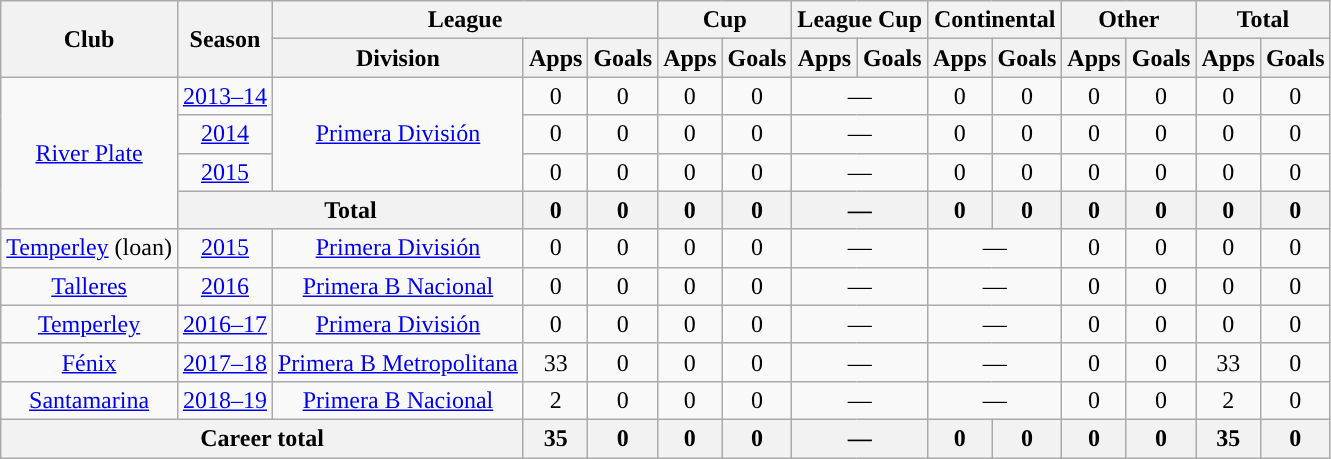<table class="wikitable" style="text-align:center">
<tr>
<th rowspan="2">Club</th>
<th rowspan="2">Season</th>
<th colspan="3">League</th>
<th colspan="2">Cup</th>
<th colspan="2">League Cup</th>
<th colspan="2">Continental</th>
<th colspan="2">Other</th>
<th colspan="2">Total</th>
</tr>
<tr>
<th>Division</th>
<th>Apps</th>
<th>Goals</th>
<th>Apps</th>
<th>Goals</th>
<th>Apps</th>
<th>Goals</th>
<th>Apps</th>
<th>Goals</th>
<th>Apps</th>
<th>Goals</th>
<th>Apps</th>
<th>Goals</th>
</tr>
<tr>
<td rowspan="4"><a href='#'>River Plate</a></td>
<td><a href='#'>2013–14</a></td>
<td rowspan="3"><a href='#'>Primera División</a></td>
<td>0</td>
<td>0</td>
<td>0</td>
<td>0</td>
<td colspan="2">—</td>
<td>0</td>
<td>0</td>
<td>0</td>
<td>0</td>
<td>0</td>
<td>0</td>
</tr>
<tr>
<td><a href='#'>2014</a></td>
<td>0</td>
<td>0</td>
<td>0</td>
<td>0</td>
<td colspan="2">—</td>
<td>0</td>
<td>0</td>
<td>0</td>
<td>0</td>
<td>0</td>
<td>0</td>
</tr>
<tr>
<td><a href='#'>2015</a></td>
<td>0</td>
<td>0</td>
<td>0</td>
<td>0</td>
<td colspan="2">—</td>
<td>0</td>
<td>0</td>
<td>0</td>
<td>0</td>
<td>0</td>
<td>0</td>
</tr>
<tr>
<th colspan="2">Total</th>
<th>0</th>
<th>0</th>
<th>0</th>
<th>0</th>
<th colspan="2">—</th>
<th>0</th>
<th>0</th>
<th>0</th>
<th>0</th>
<th>0</th>
<th>0</th>
</tr>
<tr>
<td rowspan="1"><a href='#'>Temperley</a> (loan)</td>
<td><a href='#'>2015</a></td>
<td rowspan="1"><a href='#'>Primera División</a></td>
<td>0</td>
<td>0</td>
<td>0</td>
<td>0</td>
<td colspan="2">—</td>
<td colspan="2">—</td>
<td>0</td>
<td>0</td>
<td>0</td>
<td>0</td>
</tr>
<tr>
<td rowspan="1"><a href='#'>Talleres</a></td>
<td><a href='#'>2016</a></td>
<td rowspan="1"><a href='#'>Primera B Nacional</a></td>
<td>0</td>
<td>0</td>
<td>0</td>
<td>0</td>
<td colspan="2">—</td>
<td colspan="2">—</td>
<td>0</td>
<td>0</td>
<td>0</td>
<td>0</td>
</tr>
<tr>
<td rowspan="1"><a href='#'>Temperley</a></td>
<td><a href='#'>2016–17</a></td>
<td rowspan="1"><a href='#'>Primera División</a></td>
<td>0</td>
<td>0</td>
<td>0</td>
<td>0</td>
<td colspan="2">—</td>
<td colspan="2">—</td>
<td>0</td>
<td>0</td>
<td>0</td>
<td>0</td>
</tr>
<tr>
<td rowspan="1"><a href='#'>Fénix</a></td>
<td><a href='#'>2017–18</a></td>
<td rowspan="1"><a href='#'>Primera B Metropolitana</a></td>
<td>33</td>
<td>0</td>
<td>0</td>
<td>0</td>
<td colspan="2">—</td>
<td colspan="2">—</td>
<td>0</td>
<td>0</td>
<td>33</td>
<td>0</td>
</tr>
<tr>
<td rowspan="1"><a href='#'>Santamarina</a></td>
<td><a href='#'>2018–19</a></td>
<td rowspan="1"><a href='#'>Primera B Nacional</a></td>
<td>2</td>
<td>0</td>
<td>0</td>
<td>0</td>
<td colspan="2">—</td>
<td colspan="2">—</td>
<td>0</td>
<td>0</td>
<td>2</td>
<td>0</td>
</tr>
<tr>
<th colspan="3">Career total</th>
<th>35</th>
<th>0</th>
<th>0</th>
<th>0</th>
<th colspan="2">—</th>
<th>0</th>
<th>0</th>
<th>0</th>
<th>0</th>
<th>35</th>
<th>0</th>
</tr>
</table>
